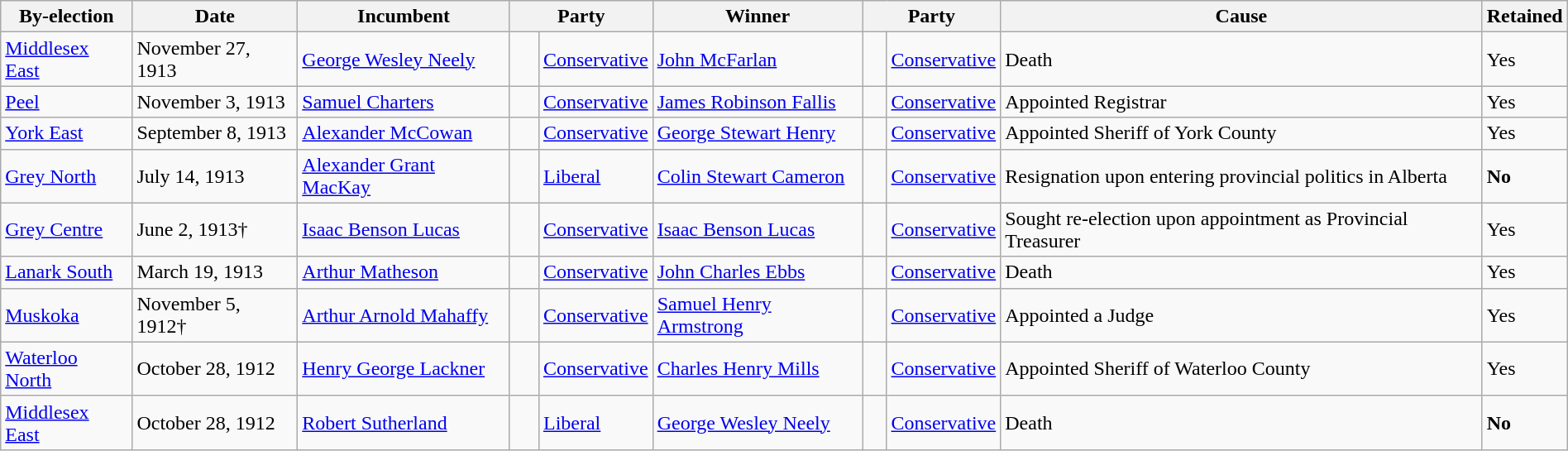<table class=wikitable style="width:100%">
<tr>
<th>By-election</th>
<th>Date</th>
<th>Incumbent</th>
<th colspan=2>Party</th>
<th>Winner</th>
<th colspan=2>Party</th>
<th>Cause</th>
<th>Retained</th>
</tr>
<tr>
<td><a href='#'>Middlesex East</a></td>
<td>November 27, 1913</td>
<td><a href='#'>George Wesley Neely</a></td>
<td>   </td>
<td><a href='#'>Conservative</a></td>
<td><a href='#'>John McFarlan</a></td>
<td>   </td>
<td><a href='#'>Conservative</a></td>
<td>Death</td>
<td>Yes</td>
</tr>
<tr>
<td><a href='#'>Peel</a></td>
<td>November 3, 1913</td>
<td><a href='#'>Samuel Charters</a></td>
<td>   </td>
<td><a href='#'>Conservative</a></td>
<td><a href='#'>James Robinson Fallis</a></td>
<td>   </td>
<td><a href='#'>Conservative</a></td>
<td>Appointed Registrar</td>
<td>Yes</td>
</tr>
<tr>
<td><a href='#'>York East</a></td>
<td>September 8, 1913</td>
<td><a href='#'>Alexander McCowan</a></td>
<td>   </td>
<td><a href='#'>Conservative</a></td>
<td><a href='#'>George Stewart Henry</a></td>
<td>   </td>
<td><a href='#'>Conservative</a></td>
<td>Appointed Sheriff of York County</td>
<td>Yes</td>
</tr>
<tr>
<td><a href='#'>Grey North</a></td>
<td>July 14, 1913</td>
<td><a href='#'>Alexander Grant MacKay</a></td>
<td>    </td>
<td><a href='#'>Liberal</a></td>
<td><a href='#'>Colin Stewart Cameron</a></td>
<td>   </td>
<td><a href='#'>Conservative</a></td>
<td>Resignation upon entering provincial politics in Alberta</td>
<td><strong>No</strong></td>
</tr>
<tr>
<td><a href='#'>Grey Centre</a></td>
<td>June 2, 1913†</td>
<td><a href='#'>Isaac Benson Lucas</a></td>
<td>   </td>
<td><a href='#'>Conservative</a></td>
<td><a href='#'>Isaac Benson Lucas</a></td>
<td>   </td>
<td><a href='#'>Conservative</a></td>
<td>Sought re-election upon appointment as Provincial Treasurer</td>
<td>Yes</td>
</tr>
<tr>
<td><a href='#'>Lanark South</a></td>
<td>March 19, 1913</td>
<td><a href='#'>Arthur Matheson</a></td>
<td>   </td>
<td><a href='#'>Conservative</a></td>
<td><a href='#'>John Charles Ebbs</a></td>
<td>   </td>
<td><a href='#'>Conservative</a></td>
<td>Death</td>
<td>Yes</td>
</tr>
<tr>
<td><a href='#'>Muskoka</a></td>
<td>November 5, 1912†</td>
<td><a href='#'>Arthur Arnold Mahaffy</a></td>
<td>   </td>
<td><a href='#'>Conservative</a></td>
<td><a href='#'>Samuel Henry Armstrong</a></td>
<td>   </td>
<td><a href='#'>Conservative</a></td>
<td>Appointed a Judge</td>
<td>Yes</td>
</tr>
<tr>
<td><a href='#'>Waterloo North</a></td>
<td>October 28, 1912</td>
<td><a href='#'>Henry George Lackner</a></td>
<td>   </td>
<td><a href='#'>Conservative</a></td>
<td><a href='#'>Charles Henry Mills</a></td>
<td>   </td>
<td><a href='#'>Conservative</a></td>
<td>Appointed Sheriff of Waterloo County</td>
<td>Yes</td>
</tr>
<tr>
<td><a href='#'>Middlesex East</a></td>
<td>October 28, 1912</td>
<td><a href='#'>Robert Sutherland</a></td>
<td>    </td>
<td><a href='#'>Liberal</a></td>
<td><a href='#'>George Wesley Neely</a></td>
<td>   </td>
<td><a href='#'>Conservative</a></td>
<td>Death</td>
<td><strong>No</strong></td>
</tr>
</table>
